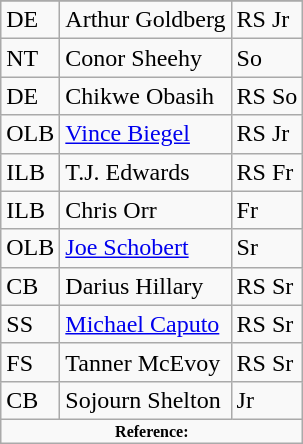<table class="wikitable">
<tr>
</tr>
<tr>
<td>DE</td>
<td>Arthur Goldberg</td>
<td>RS Jr</td>
</tr>
<tr>
<td>NT</td>
<td>Conor Sheehy</td>
<td>So</td>
</tr>
<tr>
<td>DE</td>
<td>Chikwe Obasih</td>
<td>RS So</td>
</tr>
<tr>
<td>OLB</td>
<td><a href='#'>Vince Biegel</a></td>
<td>RS Jr</td>
</tr>
<tr>
<td>ILB</td>
<td>T.J. Edwards</td>
<td>RS Fr</td>
</tr>
<tr>
<td>ILB</td>
<td>Chris Orr</td>
<td>Fr</td>
</tr>
<tr>
<td>OLB</td>
<td><a href='#'>Joe Schobert</a></td>
<td>Sr</td>
</tr>
<tr>
<td>CB</td>
<td>Darius Hillary</td>
<td>RS Sr</td>
</tr>
<tr>
<td>SS</td>
<td><a href='#'>Michael Caputo</a></td>
<td>RS Sr</td>
</tr>
<tr>
<td>FS</td>
<td>Tanner McEvoy</td>
<td>RS Sr</td>
</tr>
<tr>
<td>CB</td>
<td>Sojourn Shelton</td>
<td>Jr</td>
</tr>
<tr>
<td colspan="3"  style="font-size:8pt; text-align:center;"><strong>Reference:</strong></td>
</tr>
</table>
